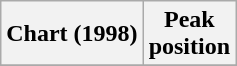<table class="wikitable plainrowheaders sortable" style="text-align:center;">
<tr>
<th scope="col">Chart (1998)</th>
<th scope="col">Peak<br>position</th>
</tr>
<tr>
</tr>
</table>
